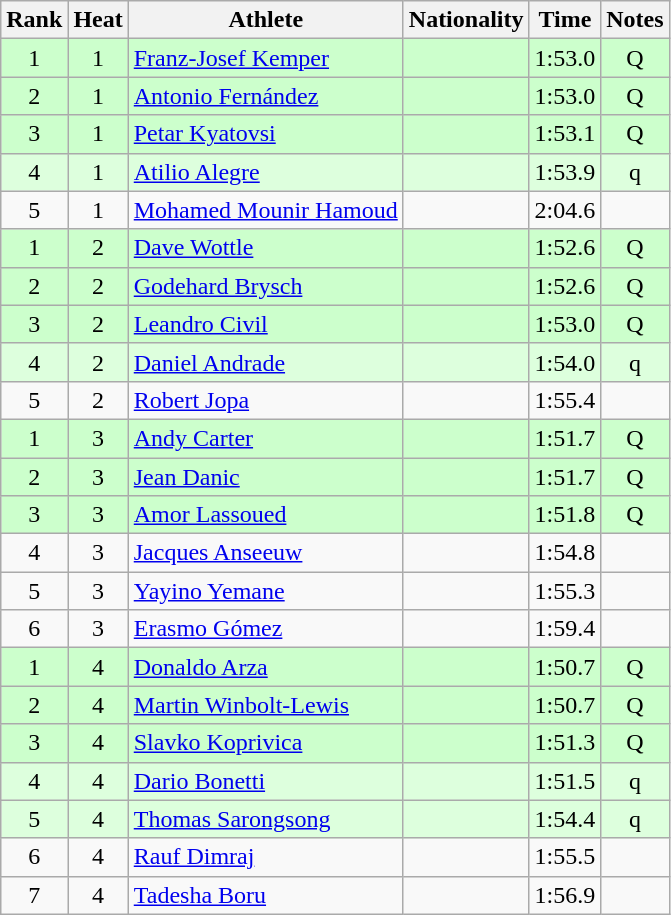<table class="wikitable sortable" style="text-align:center">
<tr>
<th>Rank</th>
<th>Heat</th>
<th>Athlete</th>
<th>Nationality</th>
<th>Time</th>
<th>Notes</th>
</tr>
<tr bgcolor=ccffcc>
<td>1</td>
<td>1</td>
<td align=left><a href='#'>Franz-Josef Kemper</a></td>
<td align=left></td>
<td>1:53.0</td>
<td>Q</td>
</tr>
<tr bgcolor=ccffcc>
<td>2</td>
<td>1</td>
<td align=left><a href='#'>Antonio Fernández</a></td>
<td align=left></td>
<td>1:53.0</td>
<td>Q</td>
</tr>
<tr bgcolor=ccffcc>
<td>3</td>
<td>1</td>
<td align=left><a href='#'>Petar Kyatovsi</a></td>
<td align=left></td>
<td>1:53.1</td>
<td>Q</td>
</tr>
<tr bgcolor=ddffdd>
<td>4</td>
<td>1</td>
<td align=left><a href='#'>Atilio Alegre</a></td>
<td align=left></td>
<td>1:53.9</td>
<td>q</td>
</tr>
<tr>
<td>5</td>
<td>1</td>
<td align=left><a href='#'>Mohamed Mounir Hamoud</a></td>
<td align=left></td>
<td>2:04.6</td>
<td></td>
</tr>
<tr bgcolor=ccffcc>
<td>1</td>
<td>2</td>
<td align=left><a href='#'>Dave Wottle</a></td>
<td align=left></td>
<td>1:52.6</td>
<td>Q</td>
</tr>
<tr bgcolor=ccffcc>
<td>2</td>
<td>2</td>
<td align=left><a href='#'>Godehard Brysch</a></td>
<td align=left></td>
<td>1:52.6</td>
<td>Q</td>
</tr>
<tr bgcolor=ccffcc>
<td>3</td>
<td>2</td>
<td align=left><a href='#'>Leandro Civil</a></td>
<td align=left></td>
<td>1:53.0</td>
<td>Q</td>
</tr>
<tr bgcolor=ddffdd>
<td>4</td>
<td>2</td>
<td align=left><a href='#'>Daniel Andrade</a></td>
<td align=left></td>
<td>1:54.0</td>
<td>q</td>
</tr>
<tr>
<td>5</td>
<td>2</td>
<td align=left><a href='#'>Robert Jopa</a></td>
<td align=left></td>
<td>1:55.4</td>
<td></td>
</tr>
<tr bgcolor=ccffcc>
<td>1</td>
<td>3</td>
<td align=left><a href='#'>Andy Carter</a></td>
<td align=left></td>
<td>1:51.7</td>
<td>Q</td>
</tr>
<tr bgcolor=ccffcc>
<td>2</td>
<td>3</td>
<td align=left><a href='#'>Jean Danic</a></td>
<td align=left></td>
<td>1:51.7</td>
<td>Q</td>
</tr>
<tr bgcolor=ccffcc>
<td>3</td>
<td>3</td>
<td align=left><a href='#'>Amor Lassoued</a></td>
<td align=left></td>
<td>1:51.8</td>
<td>Q</td>
</tr>
<tr>
<td>4</td>
<td>3</td>
<td align=left><a href='#'>Jacques Anseeuw</a></td>
<td align=left></td>
<td>1:54.8</td>
<td></td>
</tr>
<tr>
<td>5</td>
<td>3</td>
<td align=left><a href='#'>Yayino Yemane</a></td>
<td align=left></td>
<td>1:55.3</td>
<td></td>
</tr>
<tr>
<td>6</td>
<td>3</td>
<td align=left><a href='#'>Erasmo Gómez</a></td>
<td align=left></td>
<td>1:59.4</td>
<td></td>
</tr>
<tr bgcolor=ccffcc>
<td>1</td>
<td>4</td>
<td align=left><a href='#'>Donaldo Arza</a></td>
<td align=left></td>
<td>1:50.7</td>
<td>Q</td>
</tr>
<tr bgcolor=ccffcc>
<td>2</td>
<td>4</td>
<td align=left><a href='#'>Martin Winbolt-Lewis</a></td>
<td align=left></td>
<td>1:50.7</td>
<td>Q</td>
</tr>
<tr bgcolor=ccffcc>
<td>3</td>
<td>4</td>
<td align=left><a href='#'>Slavko Koprivica</a></td>
<td align=left></td>
<td>1:51.3</td>
<td>Q</td>
</tr>
<tr bgcolor=ddffdd>
<td>4</td>
<td>4</td>
<td align=left><a href='#'>Dario Bonetti</a></td>
<td align=left></td>
<td>1:51.5</td>
<td>q</td>
</tr>
<tr bgcolor=ddffdd>
<td>5</td>
<td>4</td>
<td align=left><a href='#'>Thomas Sarongsong</a></td>
<td align=left></td>
<td>1:54.4</td>
<td>q</td>
</tr>
<tr>
<td>6</td>
<td>4</td>
<td align=left><a href='#'>Rauf Dimraj</a></td>
<td align=left></td>
<td>1:55.5</td>
<td></td>
</tr>
<tr>
<td>7</td>
<td>4</td>
<td align=left><a href='#'>Tadesha Boru</a></td>
<td align=left></td>
<td>1:56.9</td>
<td></td>
</tr>
</table>
